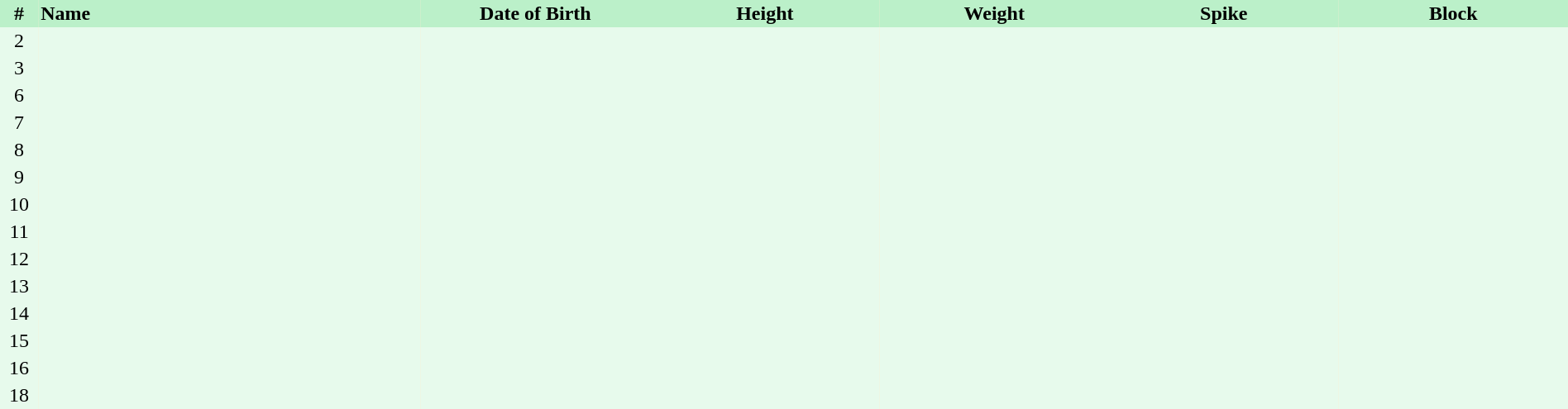<table border=0 cellpadding=2 cellspacing=0  |- bgcolor=#FFECCE style=text-align:center; font-size:90%; width=100%>
<tr bgcolor=#BBF0C9>
<th width=2%>#</th>
<th align=left width=20%>Name</th>
<th width=12%>Date of Birth</th>
<th width=12%>Height</th>
<th width=12%>Weight</th>
<th width=12%>Spike</th>
<th width=12%>Block</th>
</tr>
<tr bgcolor=#E7FAEC>
<td>2</td>
<td align=left></td>
<td align=right></td>
<td></td>
<td></td>
<td></td>
<td></td>
</tr>
<tr bgcolor=#E7FAEC>
<td>3</td>
<td align=left></td>
<td align=right></td>
<td></td>
<td></td>
<td></td>
<td></td>
</tr>
<tr bgcolor=#E7FAEC>
<td>6</td>
<td align=left></td>
<td align=right></td>
<td></td>
<td></td>
<td></td>
<td></td>
</tr>
<tr bgcolor=#E7FAEC>
<td>7</td>
<td align=left></td>
<td align=right></td>
<td></td>
<td></td>
<td></td>
<td></td>
</tr>
<tr bgcolor=#E7FAEC>
<td>8</td>
<td align=left></td>
<td align=right></td>
<td></td>
<td></td>
<td></td>
<td></td>
</tr>
<tr bgcolor=#E7FAEC>
<td>9</td>
<td align=left></td>
<td align=right></td>
<td></td>
<td></td>
<td></td>
<td></td>
</tr>
<tr bgcolor=#E7FAEC>
<td>10</td>
<td align=left></td>
<td align=right></td>
<td></td>
<td></td>
<td></td>
<td></td>
</tr>
<tr bgcolor=#E7FAEC>
<td>11</td>
<td align=left></td>
<td align=right></td>
<td></td>
<td></td>
<td></td>
<td></td>
</tr>
<tr bgcolor=#E7FAEC>
<td>12</td>
<td align=left></td>
<td align=right></td>
<td></td>
<td></td>
<td></td>
<td></td>
</tr>
<tr bgcolor=#E7FAEC>
<td>13</td>
<td align=left></td>
<td align=right></td>
<td></td>
<td></td>
<td></td>
<td></td>
</tr>
<tr bgcolor=#E7FAEC>
<td>14</td>
<td align=left></td>
<td align=right></td>
<td></td>
<td></td>
<td></td>
<td></td>
</tr>
<tr bgcolor=#E7FAEC>
<td>15</td>
<td align=left></td>
<td align=right></td>
<td></td>
<td></td>
<td></td>
<td></td>
</tr>
<tr bgcolor=#E7FAEC>
<td>16</td>
<td align=left></td>
<td align=right></td>
<td></td>
<td></td>
<td></td>
<td></td>
</tr>
<tr bgcolor=#E7FAEC>
<td>18</td>
<td align=left></td>
<td align=right></td>
<td></td>
<td></td>
<td></td>
<td></td>
</tr>
</table>
